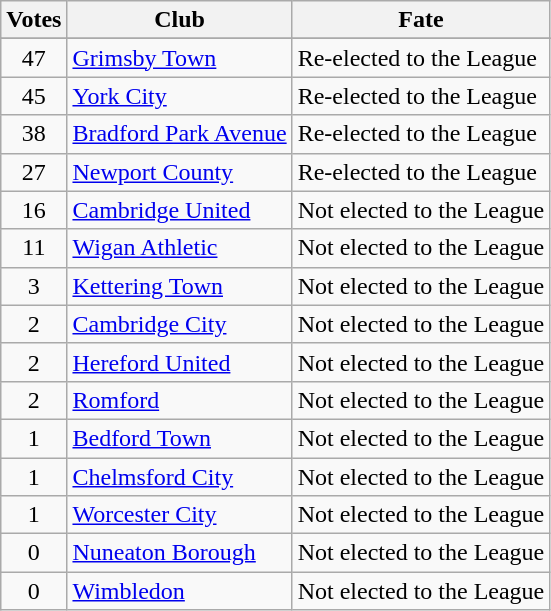<table class="wikitable" style="text-align:center;">
<tr>
<th bgcolor="#f7f8ff">Votes</th>
<th bgcolor="#f7f8ff">Club</th>
<th bgcolor="#f7f8ff">Fate</th>
</tr>
<tr>
</tr>
<tr>
<td>47</td>
<td align="left"><a href='#'>Grimsby Town</a></td>
<td align="left">Re-elected to the League</td>
</tr>
<tr>
<td>45</td>
<td align="left"><a href='#'>York City</a></td>
<td align="left">Re-elected to the League</td>
</tr>
<tr>
<td>38</td>
<td align="left"><a href='#'>Bradford Park Avenue</a></td>
<td align="left">Re-elected to the League</td>
</tr>
<tr>
<td>27</td>
<td align="left"><a href='#'>Newport County</a></td>
<td align="left">Re-elected to the League</td>
</tr>
<tr>
<td>16</td>
<td align="left"><a href='#'>Cambridge United</a></td>
<td align="left">Not elected to the League</td>
</tr>
<tr>
<td>11</td>
<td align="left"><a href='#'>Wigan Athletic</a></td>
<td align="left">Not elected to the League</td>
</tr>
<tr>
<td>3</td>
<td align="left"><a href='#'>Kettering Town</a></td>
<td align="left">Not elected to the League</td>
</tr>
<tr>
<td>2</td>
<td align="left"><a href='#'>Cambridge City</a></td>
<td align="left">Not elected to the League</td>
</tr>
<tr>
<td>2</td>
<td align="left"><a href='#'>Hereford United</a></td>
<td align="left">Not elected to the League</td>
</tr>
<tr>
<td>2</td>
<td align="left"><a href='#'>Romford</a></td>
<td align="left">Not elected to the League</td>
</tr>
<tr>
<td>1</td>
<td align="left"><a href='#'>Bedford Town</a></td>
<td align="left">Not elected to the League</td>
</tr>
<tr>
<td>1</td>
<td align="left"><a href='#'>Chelmsford City</a></td>
<td align="left">Not elected to the League</td>
</tr>
<tr>
<td>1</td>
<td align="left"><a href='#'>Worcester City</a></td>
<td align="left">Not elected to the League</td>
</tr>
<tr>
<td>0</td>
<td align="left"><a href='#'>Nuneaton Borough</a></td>
<td align="left">Not elected to the League</td>
</tr>
<tr>
<td>0</td>
<td align="left"><a href='#'>Wimbledon</a></td>
<td align="left">Not elected to the League</td>
</tr>
</table>
